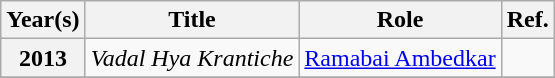<table class="wikitable plainrowheaders sortable">
<tr>
<th scope="col">Year(s)</th>
<th scope="col">Title</th>
<th scope="col">Role</th>
<th scope="col" class="unsortable">Ref.</th>
</tr>
<tr>
<th scope="row">2013</th>
<td><em>Vadal Hya Krantiche</em></td>
<td><a href='#'>Ramabai Ambedkar</a></td>
<td></td>
</tr>
<tr>
</tr>
</table>
